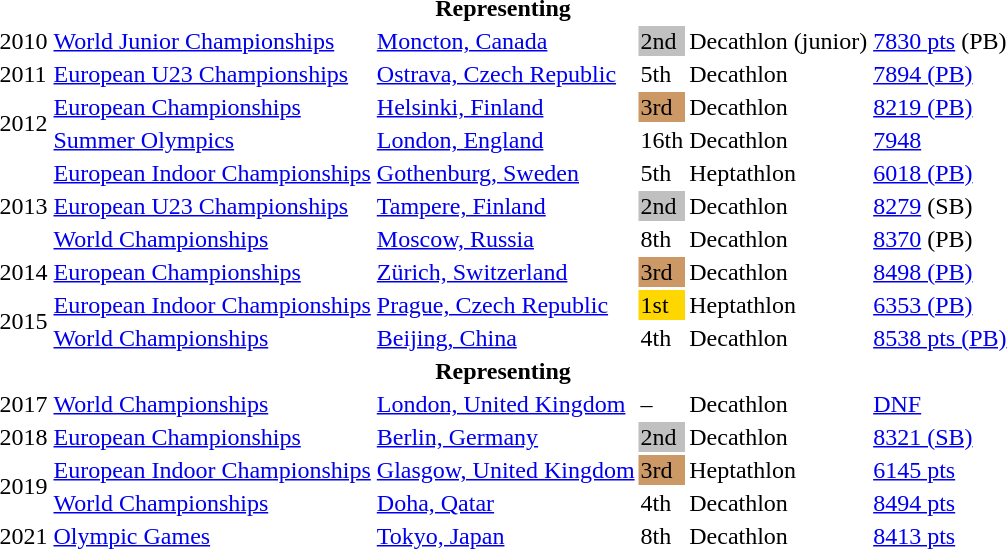<table>
<tr>
<th colspan="6">Representing </th>
</tr>
<tr>
<td>2010</td>
<td><a href='#'>World Junior Championships</a></td>
<td><a href='#'>Moncton, Canada</a></td>
<td bgcolor=silver>2nd</td>
<td>Decathlon (junior)</td>
<td><a href='#'>7830 pts</a> (PB)</td>
</tr>
<tr>
<td>2011</td>
<td><a href='#'>European U23 Championships</a></td>
<td><a href='#'>Ostrava, Czech Republic</a></td>
<td>5th</td>
<td>Decathlon</td>
<td><a href='#'>7894 (PB)</a></td>
</tr>
<tr>
<td rowspan=2>2012</td>
<td><a href='#'>European Championships</a></td>
<td><a href='#'>Helsinki, Finland</a></td>
<td bgcolor="cc9966">3rd</td>
<td>Decathlon</td>
<td><a href='#'>8219 (PB)</a></td>
</tr>
<tr>
<td><a href='#'>Summer Olympics</a></td>
<td><a href='#'>London, England</a></td>
<td>16th</td>
<td>Decathlon</td>
<td><a href='#'>7948</a></td>
</tr>
<tr>
<td rowspan=3>2013</td>
<td><a href='#'>European Indoor Championships</a></td>
<td><a href='#'>Gothenburg, Sweden</a></td>
<td>5th</td>
<td>Heptathlon</td>
<td><a href='#'>6018 (PB)</a></td>
</tr>
<tr>
<td><a href='#'>European U23 Championships</a></td>
<td><a href='#'>Tampere, Finland</a></td>
<td bgcolor=silver>2nd</td>
<td>Decathlon</td>
<td><a href='#'>8279</a> (SB)</td>
</tr>
<tr>
<td><a href='#'>World Championships</a></td>
<td><a href='#'>Moscow, Russia</a></td>
<td>8th</td>
<td>Decathlon</td>
<td><a href='#'>8370</a> (PB)</td>
</tr>
<tr>
<td>2014</td>
<td><a href='#'>European Championships</a></td>
<td><a href='#'>Zürich, Switzerland</a></td>
<td bgcolor="cc9966">3rd</td>
<td>Decathlon</td>
<td><a href='#'>8498 (PB)</a></td>
</tr>
<tr>
<td rowspan=2>2015</td>
<td><a href='#'>European Indoor Championships</a></td>
<td><a href='#'>Prague, Czech Republic</a></td>
<td bgcolor="gold">1st</td>
<td>Heptathlon</td>
<td><a href='#'>6353 (PB)</a></td>
</tr>
<tr>
<td><a href='#'>World Championships</a></td>
<td><a href='#'>Beijing, China</a></td>
<td>4th</td>
<td>Decathlon</td>
<td><a href='#'>8538 pts (PB)</a></td>
</tr>
<tr>
<th colspan="6">Representing </th>
</tr>
<tr>
<td>2017</td>
<td><a href='#'>World Championships</a></td>
<td><a href='#'>London, United Kingdom</a></td>
<td>–</td>
<td>Decathlon</td>
<td><a href='#'>DNF</a></td>
</tr>
<tr>
<td>2018</td>
<td><a href='#'>European Championships</a></td>
<td><a href='#'>Berlin, Germany</a></td>
<td bgcolor="silver">2nd</td>
<td>Decathlon</td>
<td><a href='#'>8321 (SB)</a></td>
</tr>
<tr>
<td rowspan=2>2019</td>
<td><a href='#'>European Indoor Championships</a></td>
<td><a href='#'>Glasgow, United Kingdom</a></td>
<td bgcolor=cc9966>3rd</td>
<td>Heptathlon</td>
<td><a href='#'>6145 pts</a></td>
</tr>
<tr>
<td><a href='#'>World Championships</a></td>
<td><a href='#'>Doha, Qatar</a></td>
<td>4th</td>
<td>Decathlon</td>
<td><a href='#'>8494 pts</a></td>
</tr>
<tr>
<td>2021</td>
<td><a href='#'>Olympic Games</a></td>
<td><a href='#'>Tokyo, Japan</a></td>
<td>8th</td>
<td>Decathlon</td>
<td><a href='#'>8413 pts</a></td>
</tr>
</table>
